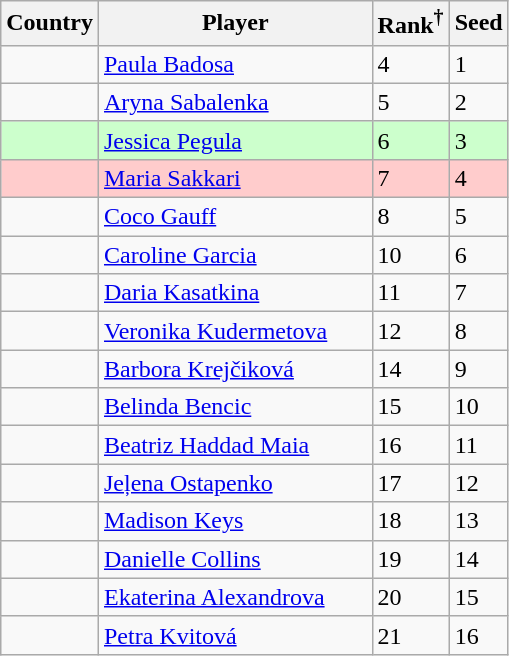<table class="sortable wikitable nowrap">
<tr>
<th width="50">Country</th>
<th width="175">Player</th>
<th>Rank<sup>†</sup></th>
<th>Seed</th>
</tr>
<tr>
<td></td>
<td><a href='#'>Paula Badosa</a></td>
<td>4</td>
<td>1</td>
</tr>
<tr>
<td></td>
<td><a href='#'>Aryna Sabalenka</a></td>
<td>5</td>
<td>2</td>
</tr>
<tr style="background:#cfc;">
<td></td>
<td><a href='#'>Jessica Pegula</a></td>
<td>6</td>
<td>3</td>
</tr>
<tr style="background:#fcc;">
<td></td>
<td><a href='#'>Maria Sakkari</a></td>
<td>7</td>
<td>4</td>
</tr>
<tr>
<td></td>
<td><a href='#'>Coco Gauff</a></td>
<td>8</td>
<td>5</td>
</tr>
<tr>
<td></td>
<td><a href='#'>Caroline Garcia</a></td>
<td>10</td>
<td>6</td>
</tr>
<tr>
<td></td>
<td><a href='#'>Daria Kasatkina</a></td>
<td>11</td>
<td>7</td>
</tr>
<tr>
<td></td>
<td><a href='#'>Veronika Kudermetova</a></td>
<td>12</td>
<td>8</td>
</tr>
<tr>
<td></td>
<td><a href='#'>Barbora Krejčiková</a></td>
<td>14</td>
<td>9</td>
</tr>
<tr>
<td></td>
<td><a href='#'>Belinda Bencic</a></td>
<td>15</td>
<td>10</td>
</tr>
<tr>
<td></td>
<td><a href='#'>Beatriz Haddad Maia</a></td>
<td>16</td>
<td>11</td>
</tr>
<tr>
<td></td>
<td><a href='#'>Jeļena Ostapenko</a></td>
<td>17</td>
<td>12</td>
</tr>
<tr>
<td></td>
<td><a href='#'>Madison Keys</a></td>
<td>18</td>
<td>13</td>
</tr>
<tr>
<td></td>
<td><a href='#'>Danielle Collins</a></td>
<td>19</td>
<td>14</td>
</tr>
<tr>
<td></td>
<td><a href='#'>Ekaterina Alexandrova</a></td>
<td>20</td>
<td>15</td>
</tr>
<tr>
<td></td>
<td><a href='#'>Petra Kvitová</a></td>
<td>21</td>
<td>16</td>
</tr>
</table>
